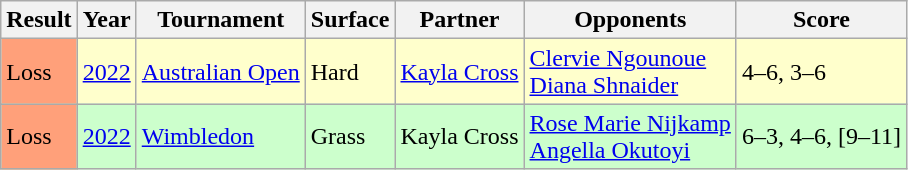<table class="sortable wikitable">
<tr>
<th>Result</th>
<th>Year</th>
<th>Tournament</th>
<th>Surface</th>
<th>Partner</th>
<th>Opponents</th>
<th class="unsortable">Score</th>
</tr>
<tr style="background:#ffc;">
<td bgcolor=FFA07A>Loss</td>
<td><a href='#'>2022</a></td>
<td><a href='#'>Australian Open</a></td>
<td>Hard</td>
<td> <a href='#'>Kayla Cross</a></td>
<td> <a href='#'>Clervie Ngounoue</a> <br>  <a href='#'>Diana Shnaider</a></td>
<td>4–6, 3–6</td>
</tr>
<tr style="background:#CCFFCC;">
<td bgcolor=FFA07A>Loss</td>
<td><a href='#'>2022</a></td>
<td><a href='#'>Wimbledon</a></td>
<td>Grass</td>
<td> Kayla Cross</td>
<td> <a href='#'>Rose Marie Nijkamp</a> <br>  <a href='#'>Angella Okutoyi</a></td>
<td>6–3, 4–6, [9–11]</td>
</tr>
</table>
